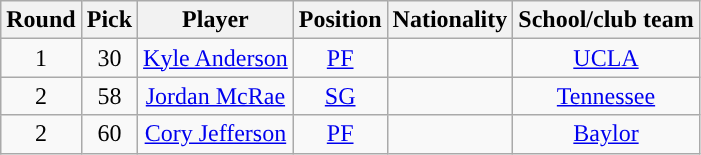<table class="wikitable sortable sortable">
<tr>
<th>Round</th>
<th>Pick</th>
<th>Player</th>
<th>Position</th>
<th>Nationality</th>
<th>School/club team</th>
</tr>
<tr style="text-align: center">
<td>1</td>
<td>30</td>
<td><a href='#'>Kyle Anderson</a></td>
<td><a href='#'>PF</a></td>
<td></td>
<td><a href='#'>UCLA</a></td>
</tr>
<tr style="text-align: center">
<td>2</td>
<td>58</td>
<td><a href='#'>Jordan McRae</a></td>
<td><a href='#'>SG</a></td>
<td></td>
<td><a href='#'>Tennessee</a></td>
</tr>
<tr style="text-align: center">
<td>2</td>
<td>60</td>
<td><a href='#'>Cory Jefferson</a></td>
<td><a href='#'>PF</a></td>
<td></td>
<td><a href='#'>Baylor</a></td>
</tr>
</table>
